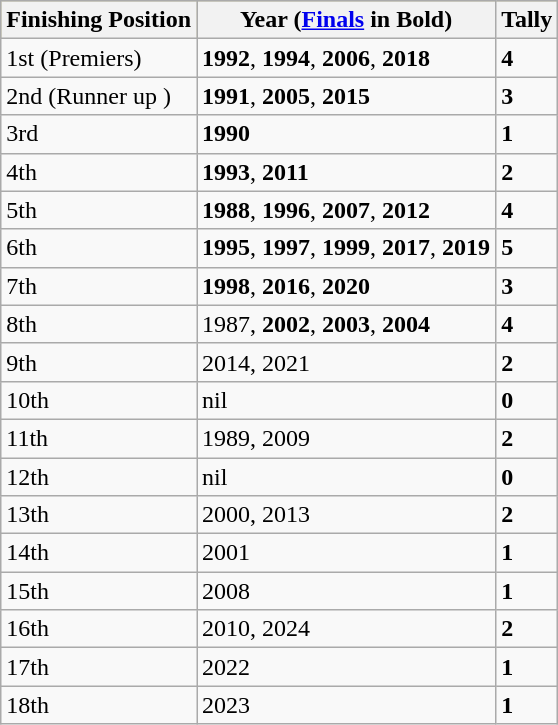<table class="wikitable">
<tr style="background:#bdb76b;">
<th>Finishing Position</th>
<th>Year (<a href='#'>Finals</a> in Bold)</th>
<th>Tally</th>
</tr>
<tr>
<td>1st (Premiers)</td>
<td><strong>1992</strong>, <strong>1994</strong>, <strong>2006</strong>, <strong>2018</strong></td>
<td><strong>4</strong></td>
</tr>
<tr>
<td>2nd (Runner up  )</td>
<td><strong>1991</strong>, <strong>2005</strong>, <strong>2015</strong></td>
<td><strong>3</strong></td>
</tr>
<tr>
<td>3rd</td>
<td><strong>1990</strong></td>
<td><strong>1</strong></td>
</tr>
<tr>
<td>4th</td>
<td><strong>1993</strong>, <strong>2011</strong></td>
<td><strong>2</strong></td>
</tr>
<tr>
<td>5th</td>
<td><strong>1988</strong>, <strong>1996</strong>, <strong>2007</strong>, <strong>2012</strong></td>
<td><strong>4</strong></td>
</tr>
<tr>
<td>6th</td>
<td><strong>1995</strong>, <strong>1997</strong>, <strong>1999</strong>, <strong>2017</strong>, <strong>2019</strong></td>
<td><strong>5</strong></td>
</tr>
<tr>
<td>7th</td>
<td><strong>1998</strong>, <strong>2016</strong>, <strong>2020</strong></td>
<td><strong>3</strong></td>
</tr>
<tr>
<td>8th</td>
<td>1987, <strong>2002</strong>, <strong>2003</strong>, <strong>2004</strong></td>
<td><strong>4</strong></td>
</tr>
<tr>
<td>9th</td>
<td>2014, 2021</td>
<td><strong>2</strong></td>
</tr>
<tr>
<td>10th</td>
<td>nil</td>
<td><strong>0</strong></td>
</tr>
<tr>
<td>11th</td>
<td>1989, 2009</td>
<td><strong>2</strong></td>
</tr>
<tr>
<td>12th</td>
<td>nil</td>
<td><strong>0</strong></td>
</tr>
<tr>
<td>13th</td>
<td>2000, 2013</td>
<td><strong>2</strong></td>
</tr>
<tr>
<td>14th</td>
<td>2001</td>
<td><strong>1</strong></td>
</tr>
<tr>
<td>15th</td>
<td>2008</td>
<td><strong>1</strong></td>
</tr>
<tr>
<td>16th</td>
<td>2010, 2024</td>
<td><strong>2</strong></td>
</tr>
<tr>
<td>17th</td>
<td>2022</td>
<td><strong>1</strong></td>
</tr>
<tr>
<td>18th</td>
<td>2023</td>
<td><strong>1</strong></td>
</tr>
</table>
